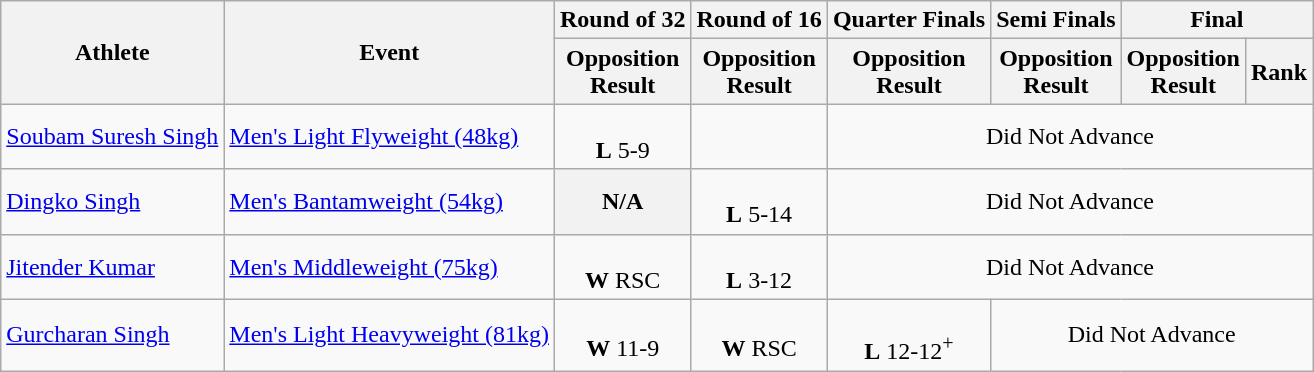<table class="wikitable" style="text-align:center">
<tr>
<th rowspan="2">Athlete</th>
<th rowspan="2">Event</th>
<th>Round of 32</th>
<th>Round of 16</th>
<th>Quarter Finals</th>
<th>Semi Finals</th>
<th colspan="2">Final</th>
</tr>
<tr>
<th>Opposition<br>Result</th>
<th>Opposition<br>Result</th>
<th>Opposition<br>Result</th>
<th>Opposition<br>Result</th>
<th>Opposition<br>Result</th>
<th>Rank</th>
</tr>
<tr>
<td align= left><a href='#'>Soubam Suresh Singh</a></td>
<td align= left><a href='#'>Men's Light Flyweight (48kg)</a></td>
<td><br><strong>L</strong> 5-9</td>
<td></td>
<td colspan="4">Did Not Advance</td>
</tr>
<tr>
<td align= left><a href='#'>Dingko Singh</a></td>
<td align= left><a href='#'>Men's Bantamweight (54kg)</a></td>
<th>N/A</th>
<td><br><strong>L</strong> 5-14</td>
<td colspan="4">Did Not Advance</td>
</tr>
<tr>
<td align= left><a href='#'>Jitender Kumar</a></td>
<td align= left><a href='#'>Men's Middleweight (75kg)</a></td>
<td><br><strong>W</strong> RSC</td>
<td><br><strong>L</strong> 3-12</td>
<td colspan="4">Did Not Advance</td>
</tr>
<tr>
<td align= left><a href='#'>Gurcharan Singh</a></td>
<td align= left><a href='#'>Men's Light Heavyweight (81kg)</a></td>
<td><br><strong>W</strong> 11-9</td>
<td><br><strong>W</strong> RSC</td>
<td><br><strong>L</strong> 12-12<sup>+</sup></td>
<td colspan="3">Did Not Advance</td>
</tr>
</table>
